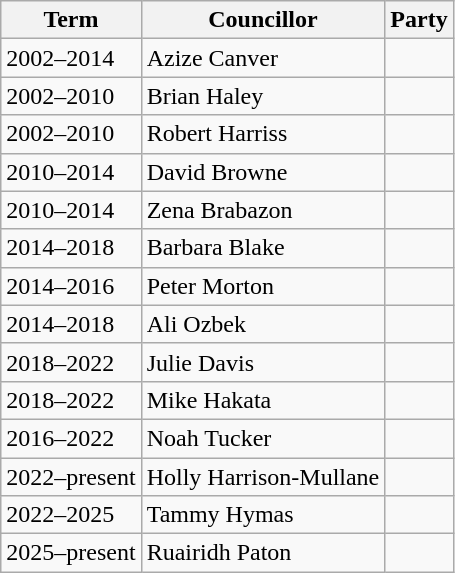<table class="wikitable">
<tr>
<th>Term</th>
<th>Councillor</th>
<th colspan=2>Party</th>
</tr>
<tr>
<td>2002–2014</td>
<td>Azize Canver</td>
<td></td>
</tr>
<tr>
<td>2002–2010</td>
<td>Brian Haley</td>
<td></td>
</tr>
<tr>
<td>2002–2010</td>
<td>Robert Harriss</td>
<td></td>
</tr>
<tr>
<td>2010–2014</td>
<td>David Browne</td>
<td></td>
</tr>
<tr>
<td>2010–2014</td>
<td>Zena Brabazon</td>
<td></td>
</tr>
<tr>
<td>2014–2018</td>
<td>Barbara Blake</td>
<td></td>
</tr>
<tr>
<td>2014–2016</td>
<td>Peter Morton</td>
<td></td>
</tr>
<tr>
<td>2014–2018</td>
<td>Ali Ozbek</td>
<td></td>
</tr>
<tr>
<td>2018–2022</td>
<td>Julie Davis</td>
<td></td>
</tr>
<tr>
<td>2018–2022</td>
<td>Mike Hakata</td>
<td></td>
</tr>
<tr>
<td>2016–2022</td>
<td>Noah Tucker</td>
<td></td>
</tr>
<tr>
<td>2022–present</td>
<td>Holly Harrison-Mullane</td>
<td></td>
</tr>
<tr>
<td>2022–2025</td>
<td>Tammy Hymas</td>
<td></td>
</tr>
<tr>
<td>2025–present</td>
<td>Ruairidh Paton</td>
<td></td>
</tr>
</table>
